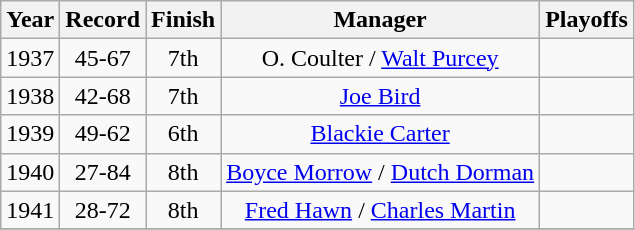<table class="wikitable">
<tr>
<th>Year</th>
<th>Record</th>
<th>Finish</th>
<th>Manager</th>
<th>Playoffs</th>
</tr>
<tr align=center>
<td>1937</td>
<td>45-67</td>
<td>7th</td>
<td>O. Coulter / <a href='#'>Walt Purcey</a></td>
<td></td>
</tr>
<tr align=center>
<td>1938</td>
<td>42-68</td>
<td>7th</td>
<td><a href='#'>Joe Bird</a></td>
<td></td>
</tr>
<tr align=center>
<td>1939</td>
<td>49-62</td>
<td>6th</td>
<td><a href='#'>Blackie Carter</a></td>
<td></td>
</tr>
<tr align=center>
<td>1940</td>
<td>27-84</td>
<td>8th</td>
<td><a href='#'>Boyce Morrow</a> / <a href='#'>Dutch Dorman</a></td>
<td></td>
</tr>
<tr align=center>
<td>1941</td>
<td>28-72</td>
<td>8th</td>
<td><a href='#'>Fred Hawn</a> / <a href='#'>Charles Martin</a></td>
<td></td>
</tr>
<tr align=center>
</tr>
</table>
